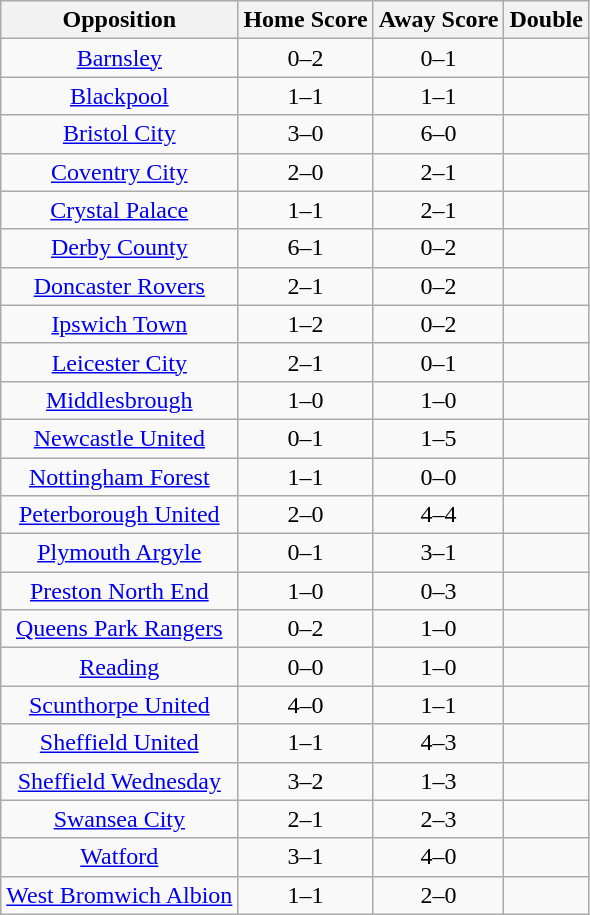<table class="wikitable" style="text-align: center">
<tr>
<th>Opposition</th>
<th>Home Score</th>
<th>Away Score</th>
<th>Double</th>
</tr>
<tr>
<td><a href='#'>Barnsley</a></td>
<td>0–2</td>
<td>0–1</td>
<td></td>
</tr>
<tr>
<td><a href='#'>Blackpool</a></td>
<td>1–1</td>
<td>1–1</td>
<td></td>
</tr>
<tr>
<td><a href='#'>Bristol City</a></td>
<td>3–0</td>
<td>6–0</td>
<td></td>
</tr>
<tr>
<td><a href='#'>Coventry City</a></td>
<td>2–0</td>
<td>2–1</td>
<td></td>
</tr>
<tr>
<td><a href='#'>Crystal Palace</a></td>
<td>1–1</td>
<td>2–1</td>
<td></td>
</tr>
<tr>
<td><a href='#'>Derby County</a></td>
<td>6–1</td>
<td>0–2</td>
<td></td>
</tr>
<tr>
<td><a href='#'>Doncaster Rovers</a></td>
<td>2–1</td>
<td>0–2</td>
<td></td>
</tr>
<tr>
<td><a href='#'>Ipswich Town</a></td>
<td>1–2</td>
<td>0–2</td>
<td></td>
</tr>
<tr>
<td><a href='#'>Leicester City</a></td>
<td>2–1</td>
<td>0–1</td>
<td></td>
</tr>
<tr>
<td><a href='#'>Middlesbrough</a></td>
<td>1–0</td>
<td>1–0</td>
<td></td>
</tr>
<tr>
<td><a href='#'>Newcastle United</a></td>
<td>0–1</td>
<td>1–5</td>
<td></td>
</tr>
<tr>
<td><a href='#'>Nottingham Forest</a></td>
<td>1–1</td>
<td>0–0</td>
<td></td>
</tr>
<tr>
<td><a href='#'>Peterborough United</a></td>
<td>2–0</td>
<td>4–4</td>
<td></td>
</tr>
<tr>
<td><a href='#'>Plymouth Argyle</a></td>
<td>0–1</td>
<td>3–1</td>
<td></td>
</tr>
<tr>
<td><a href='#'>Preston North End</a></td>
<td>1–0</td>
<td>0–3</td>
<td></td>
</tr>
<tr>
<td><a href='#'>Queens Park Rangers</a></td>
<td>0–2</td>
<td>1–0</td>
<td></td>
</tr>
<tr>
<td><a href='#'>Reading</a></td>
<td>0–0</td>
<td>1–0</td>
<td></td>
</tr>
<tr>
<td><a href='#'>Scunthorpe United</a></td>
<td>4–0</td>
<td>1–1</td>
<td></td>
</tr>
<tr>
<td><a href='#'>Sheffield United</a></td>
<td>1–1</td>
<td>4–3</td>
<td></td>
</tr>
<tr>
<td><a href='#'>Sheffield Wednesday</a></td>
<td>3–2</td>
<td>1–3</td>
<td></td>
</tr>
<tr>
<td><a href='#'>Swansea City</a></td>
<td>2–1</td>
<td>2–3</td>
<td></td>
</tr>
<tr>
<td><a href='#'>Watford</a></td>
<td>3–1</td>
<td>4–0</td>
<td></td>
</tr>
<tr>
<td><a href='#'>West Bromwich Albion</a></td>
<td>1–1</td>
<td>2–0</td>
<td></td>
</tr>
</table>
